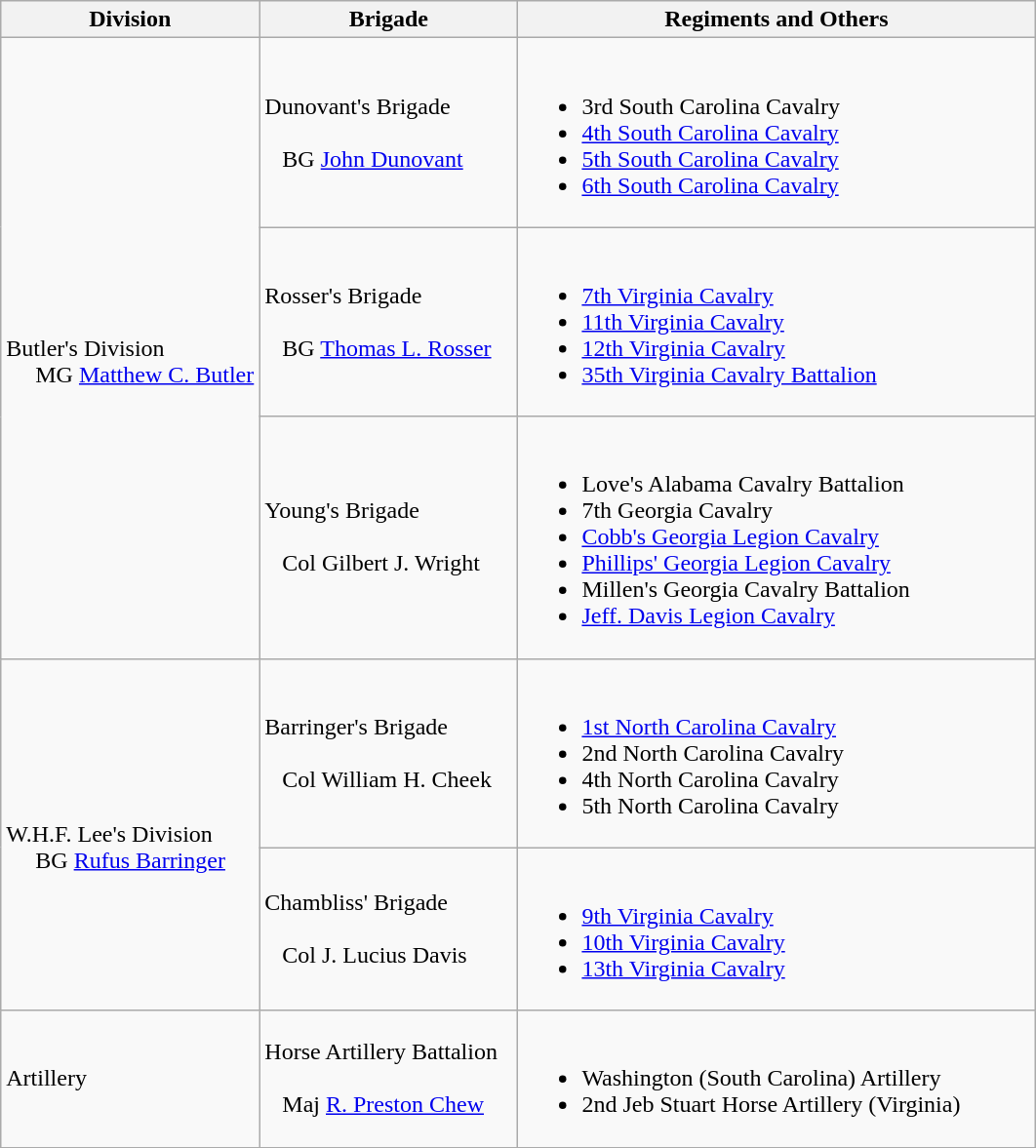<table class="wikitable">
<tr>
<th style="width:25%;">Division</th>
<th style="width:25%;">Brigade</th>
<th>Regiments and Others</th>
</tr>
<tr>
<td rowspan=3><br>Butler's Division
<br>    
MG <a href='#'>Matthew C. Butler</a></td>
<td>Dunovant's Brigade<br><br>  
BG <a href='#'>John Dunovant</a></td>
<td><br><ul><li>3rd South Carolina Cavalry</li><li><a href='#'>4th South Carolina Cavalry</a></li><li><a href='#'>5th South Carolina Cavalry</a></li><li><a href='#'>6th South Carolina Cavalry</a></li></ul></td>
</tr>
<tr>
<td>Rosser's Brigade<br><br>  
BG <a href='#'>Thomas L. Rosser</a></td>
<td><br><ul><li><a href='#'>7th Virginia Cavalry</a></li><li><a href='#'>11th Virginia Cavalry</a></li><li><a href='#'>12th Virginia Cavalry</a></li><li><a href='#'>35th Virginia Cavalry Battalion</a></li></ul></td>
</tr>
<tr>
<td>Young's Brigade<br><br>  
Col Gilbert J. Wright</td>
<td><br><ul><li>Love's Alabama Cavalry Battalion</li><li>7th Georgia Cavalry</li><li><a href='#'>Cobb's Georgia Legion Cavalry</a></li><li><a href='#'>Phillips' Georgia Legion Cavalry</a></li><li>Millen's Georgia Cavalry Battalion</li><li><a href='#'>Jeff. Davis Legion Cavalry</a></li></ul></td>
</tr>
<tr>
<td rowspan=2><br>W.H.F. Lee's Division
<br>    
BG <a href='#'>Rufus Barringer</a></td>
<td>Barringer's Brigade<br><br>  
Col William H. Cheek</td>
<td><br><ul><li><a href='#'>1st North Carolina Cavalry</a></li><li>2nd North Carolina Cavalry</li><li>4th North Carolina Cavalry</li><li>5th North Carolina Cavalry</li></ul></td>
</tr>
<tr>
<td>Chambliss' Brigade<br><br>  
Col J. Lucius Davis</td>
<td><br><ul><li><a href='#'>9th Virginia Cavalry</a></li><li><a href='#'>10th Virginia Cavalry</a></li><li><a href='#'>13th Virginia Cavalry</a></li></ul></td>
</tr>
<tr>
<td>Artillery</td>
<td>Horse Artillery Battalion<br><br>  
Maj <a href='#'>R. Preston Chew</a></td>
<td><br><ul><li>Washington (South Carolina) Artillery</li><li>2nd Jeb Stuart Horse Artillery (Virginia)</li></ul></td>
</tr>
</table>
